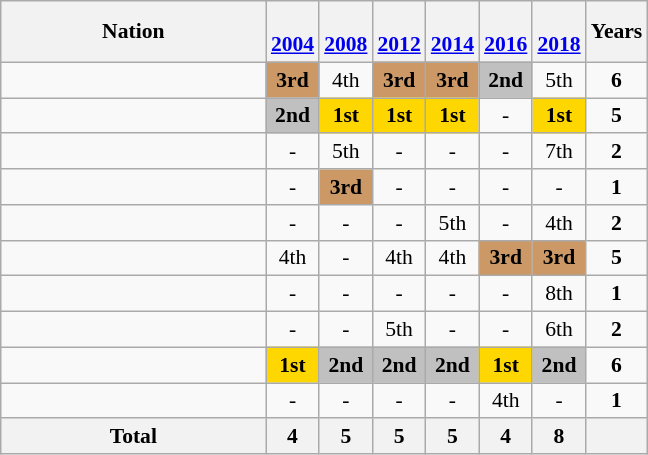<table class="wikitable" style="text-align:center; font-size:90%">
<tr>
<th width=170>Nation</th>
<th><br><a href='#'>2004</a></th>
<th><br><a href='#'>2008</a></th>
<th><br><a href='#'>2012</a></th>
<th><br><a href='#'>2014</a></th>
<th><br><a href='#'>2016</a></th>
<th><br><a href='#'>2018</a></th>
<th>Years</th>
</tr>
<tr>
<td align=left></td>
<td bgcolor=#cc9966><strong>3rd</strong></td>
<td>4th</td>
<td bgcolor=#cc9966><strong>3rd</strong></td>
<td bgcolor=#cc9966><strong>3rd</strong></td>
<td bgcolor=silver><strong>2nd</strong></td>
<td>5th</td>
<td><strong>6</strong></td>
</tr>
<tr>
<td align=left></td>
<td bgcolor=silver><strong>2nd</strong></td>
<td bgcolor=gold><strong>1st</strong></td>
<td bgcolor=gold><strong>1st</strong></td>
<td bgcolor=gold><strong>1st</strong></td>
<td>-</td>
<td bgcolor=gold><strong>1st</strong></td>
<td><strong>5</strong></td>
</tr>
<tr>
<td align=left></td>
<td>-</td>
<td>5th</td>
<td>-</td>
<td>-</td>
<td>-</td>
<td>7th</td>
<td><strong>2</strong></td>
</tr>
<tr>
<td align=left></td>
<td>-</td>
<td bgcolor=#cc9966><strong>3rd</strong></td>
<td>-</td>
<td>-</td>
<td>-</td>
<td>-</td>
<td><strong>1</strong></td>
</tr>
<tr>
<td align=left></td>
<td>-</td>
<td>-</td>
<td>-</td>
<td>5th</td>
<td>-</td>
<td>4th</td>
<td><strong>2</strong></td>
</tr>
<tr>
<td align=left></td>
<td>4th</td>
<td>-</td>
<td>4th</td>
<td>4th</td>
<td bgcolor=#cc9966><strong>3rd</strong></td>
<td bgcolor=#cc9966><strong>3rd</strong></td>
<td><strong>5</strong></td>
</tr>
<tr>
<td align=left></td>
<td>-</td>
<td>-</td>
<td>-</td>
<td>-</td>
<td>-</td>
<td>8th</td>
<td><strong>1</strong></td>
</tr>
<tr>
<td align=left></td>
<td>-</td>
<td>-</td>
<td>5th</td>
<td>-</td>
<td>-</td>
<td>6th</td>
<td><strong>2</strong></td>
</tr>
<tr>
<td align=left></td>
<td bgcolor=gold><strong>1st</strong></td>
<td bgcolor=silver><strong>2nd</strong></td>
<td bgcolor=silver><strong>2nd</strong></td>
<td bgcolor=silver><strong>2nd</strong></td>
<td bgcolor=gold><strong>1st</strong></td>
<td bgcolor=silver><strong>2nd</strong></td>
<td><strong>6</strong></td>
</tr>
<tr>
<td align=left></td>
<td>-</td>
<td>-</td>
<td>-</td>
<td>-</td>
<td>4th</td>
<td>-</td>
<td><strong>1</strong></td>
</tr>
<tr>
<th>Total</th>
<th>4</th>
<th>5</th>
<th>5</th>
<th>5</th>
<th>4</th>
<th>8</th>
<th></th>
</tr>
</table>
